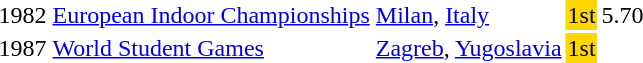<table>
<tr>
<td>1982</td>
<td><a href='#'>European Indoor Championships</a></td>
<td><a href='#'>Milan</a>, <a href='#'>Italy</a></td>
<td bgcolor="gold">1st</td>
<td>5.70</td>
</tr>
<tr>
<td>1987</td>
<td><a href='#'>World Student Games</a></td>
<td><a href='#'>Zagreb</a>, <a href='#'>Yugoslavia</a></td>
<td bgcolor="gold">1st</td>
<td></td>
</tr>
</table>
